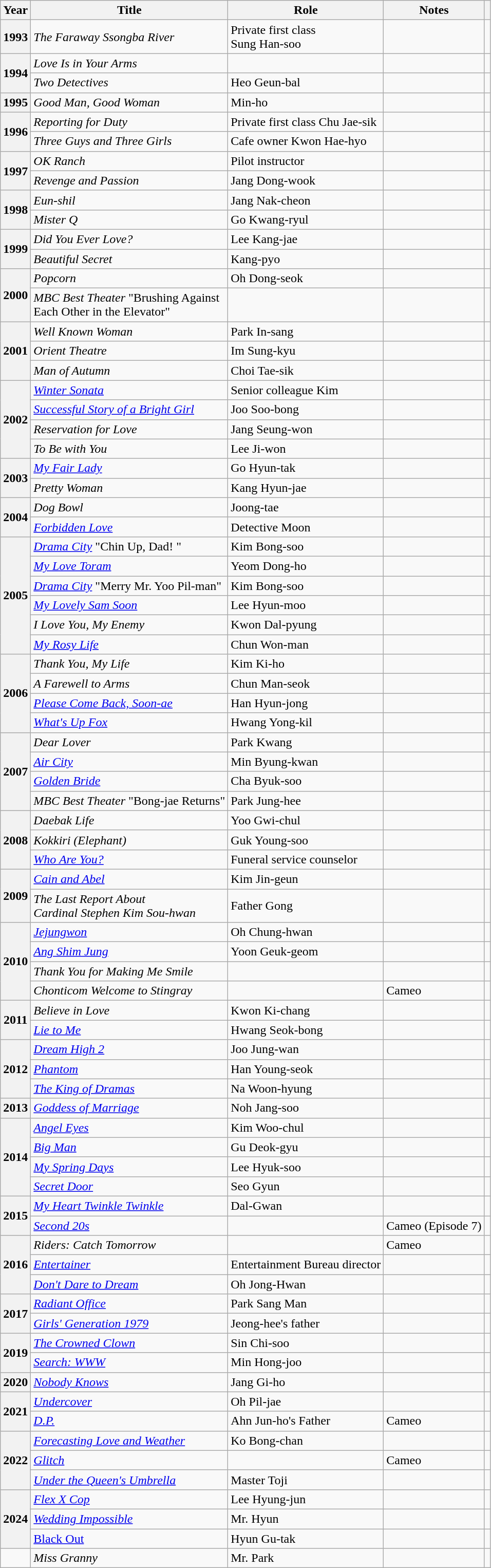<table class="wikitable plainrowheaders sortable">
<tr>
<th scope="col">Year</th>
<th scope="col">Title</th>
<th scope="col">Role</th>
<th scope="col">Notes</th>
<th scope="col" class="unsortable"></th>
</tr>
<tr>
<th scope="row">1993</th>
<td><em>The Faraway Ssongba River</em></td>
<td>Private first class <br> Sung Han-soo</td>
<td></td>
<td style="text-align:center"></td>
</tr>
<tr>
<th scope="row" rowspan="2">1994</th>
<td><em>Love Is in Your Arms</em></td>
<td></td>
<td></td>
<td style="text-align:center"></td>
</tr>
<tr>
<td><em>Two Detectives</em></td>
<td>Heo Geun-bal</td>
<td></td>
<td style="text-align:center"></td>
</tr>
<tr>
<th scope="row">1995</th>
<td><em>Good Man, Good Woman</em></td>
<td>Min-ho</td>
<td></td>
<td style="text-align:center"></td>
</tr>
<tr>
<th scope="row" rowspan="2">1996</th>
<td><em>Reporting for Duty</em></td>
<td>Private first class Chu Jae-sik</td>
<td></td>
<td style="text-align:center"></td>
</tr>
<tr>
<td><em>Three Guys and Three Girls</em></td>
<td>Cafe owner Kwon Hae-hyo</td>
<td></td>
<td style="text-align:center"></td>
</tr>
<tr>
<th scope="row" rowspan="2">1997</th>
<td><em>OK Ranch</em></td>
<td>Pilot instructor</td>
<td></td>
<td style="text-align:center"></td>
</tr>
<tr>
<td><em>Revenge and Passion</em></td>
<td>Jang Dong-wook</td>
<td></td>
<td style="text-align:center"></td>
</tr>
<tr>
<th scope="row" rowspan="2">1998</th>
<td><em>Eun-shil</em></td>
<td>Jang Nak-cheon</td>
<td></td>
<td style="text-align:center"></td>
</tr>
<tr>
<td><em>Mister Q</em></td>
<td>Go Kwang-ryul</td>
<td></td>
<td style="text-align:center"></td>
</tr>
<tr>
<th scope="row" rowspan="2">1999</th>
<td><em>Did You Ever Love?</em></td>
<td>Lee Kang-jae</td>
<td></td>
<td style="text-align:center"></td>
</tr>
<tr>
<td><em>Beautiful Secret</em></td>
<td>Kang-pyo</td>
<td></td>
<td style="text-align:center"></td>
</tr>
<tr>
<th scope="row" rowspan="2">2000</th>
<td><em>Popcorn</em></td>
<td>Oh Dong-seok</td>
<td></td>
<td style="text-align:center"></td>
</tr>
<tr>
<td><em>MBC Best Theater</em> "Brushing Against <br> Each Other in the Elevator"</td>
<td></td>
<td style="text-align:center"></td>
</tr>
<tr>
<th scope="row" rowspan="3">2001</th>
<td><em>Well Known Woman</em></td>
<td>Park In-sang</td>
<td></td>
<td style="text-align:center"></td>
</tr>
<tr>
<td><em>Orient Theatre</em></td>
<td>Im Sung-kyu</td>
<td></td>
<td style="text-align:center"></td>
</tr>
<tr>
<td><em>Man of Autumn</em></td>
<td>Choi Tae-sik</td>
<td></td>
<td style="text-align:center"></td>
</tr>
<tr>
<th scope="row" rowspan="4">2002</th>
<td><em><a href='#'>Winter Sonata</a></em></td>
<td>Senior colleague Kim</td>
<td></td>
<td style="text-align:center"></td>
</tr>
<tr>
<td><em><a href='#'>Successful Story of a Bright Girl</a></em></td>
<td>Joo Soo-bong</td>
<td></td>
<td style="text-align:center"></td>
</tr>
<tr>
<td><em>Reservation for Love</em></td>
<td>Jang Seung-won</td>
<td></td>
<td style="text-align:center"></td>
</tr>
<tr>
<td><em>To Be with You</em></td>
<td>Lee Ji-won</td>
<td></td>
<td style="text-align:center"></td>
</tr>
<tr>
<th scope="row" rowspan="2">2003</th>
<td><em><a href='#'>My Fair Lady</a></em></td>
<td>Go Hyun-tak</td>
<td></td>
<td style="text-align:center"></td>
</tr>
<tr>
<td><em>Pretty Woman</em></td>
<td>Kang Hyun-jae</td>
<td></td>
<td style="text-align:center"></td>
</tr>
<tr>
<th scope="row" rowspan="2">2004</th>
<td><em>Dog Bowl</em></td>
<td>Joong-tae</td>
<td></td>
<td style="text-align:center"></td>
</tr>
<tr>
<td><em><a href='#'>Forbidden Love</a></em></td>
<td>Detective Moon</td>
<td></td>
<td style="text-align:center"></td>
</tr>
<tr>
<th scope="row" rowspan="6">2005</th>
<td><em><a href='#'>Drama City</a></em> "Chin Up, Dad! "</td>
<td>Kim Bong-soo</td>
<td></td>
<td style="text-align:center"></td>
</tr>
<tr>
<td><em><a href='#'>My Love Toram</a></em></td>
<td>Yeom Dong-ho</td>
<td></td>
<td style="text-align:center"></td>
</tr>
<tr>
<td><em><a href='#'>Drama City</a></em> "Merry Mr. Yoo Pil-man"</td>
<td>Kim Bong-soo</td>
<td></td>
<td style="text-align:center"></td>
</tr>
<tr>
<td><em><a href='#'>My Lovely Sam Soon</a></em></td>
<td>Lee Hyun-moo</td>
<td></td>
<td style="text-align:center"></td>
</tr>
<tr>
<td><em>I Love You, My Enemy</em></td>
<td>Kwon Dal-pyung</td>
<td></td>
<td style="text-align:center"></td>
</tr>
<tr>
<td><em><a href='#'>My Rosy Life</a></em></td>
<td>Chun Won-man</td>
<td></td>
<td style="text-align:center"></td>
</tr>
<tr>
<th scope="row" rowspan="4">2006</th>
<td><em>Thank You, My Life</em></td>
<td>Kim Ki-ho</td>
<td></td>
<td style="text-align:center"></td>
</tr>
<tr>
<td><em>A Farewell to Arms</em></td>
<td>Chun Man-seok</td>
<td></td>
<td style="text-align:center"></td>
</tr>
<tr>
<td><em><a href='#'>Please Come Back, Soon-ae</a></em></td>
<td>Han Hyun-jong</td>
<td></td>
<td style="text-align:center"></td>
</tr>
<tr>
<td><em><a href='#'>What's Up Fox</a></em></td>
<td>Hwang Yong-kil</td>
<td></td>
<td style="text-align:center"></td>
</tr>
<tr>
<th scope="row" rowspan="4">2007</th>
<td><em>Dear Lover</em></td>
<td>Park Kwang</td>
<td></td>
<td style="text-align:center"></td>
</tr>
<tr>
<td><em><a href='#'>Air City</a></em></td>
<td>Min Byung-kwan</td>
<td></td>
<td style="text-align:center"></td>
</tr>
<tr>
<td><em><a href='#'>Golden Bride</a></em></td>
<td>Cha Byuk-soo</td>
<td></td>
<td style="text-align:center"></td>
</tr>
<tr>
<td><em>MBC Best Theater</em> "Bong-jae Returns"</td>
<td>Park Jung-hee</td>
<td></td>
<td style="text-align:center"></td>
</tr>
<tr>
<th scope="row" rowspan="3">2008</th>
<td><em>Daebak Life</em></td>
<td>Yoo Gwi-chul</td>
<td></td>
<td style="text-align:center"></td>
</tr>
<tr>
<td><em>Kokkiri (Elephant)</em></td>
<td>Guk Young-soo</td>
<td></td>
<td style="text-align:center"></td>
</tr>
<tr>
<td><em><a href='#'>Who Are You?</a></em></td>
<td>Funeral service counselor</td>
<td></td>
<td style="text-align:center"></td>
</tr>
<tr>
<th scope="row" rowspan="2">2009</th>
<td><em><a href='#'>Cain and Abel</a></em></td>
<td>Kim Jin-geun</td>
<td></td>
<td style="text-align:center"></td>
</tr>
<tr>
<td><em>The Last Report About <br> Cardinal Stephen Kim Sou-hwan</em></td>
<td>Father Gong</td>
<td style="text-align:center"></td>
</tr>
<tr>
<th scope="row" rowspan="4">2010</th>
<td><em><a href='#'>Jejungwon</a></em></td>
<td>Oh Chung-hwan</td>
<td></td>
<td style="text-align:center"></td>
</tr>
<tr>
<td><em><a href='#'>Ang Shim Jung</a></em></td>
<td>Yoon Geuk-geom</td>
<td></td>
<td style="text-align:center"></td>
</tr>
<tr>
<td><em>Thank You for Making Me Smile</em></td>
<td></td>
<td></td>
<td style="text-align:center"></td>
</tr>
<tr>
<td><em>Chonticom Welcome to Stingray</em></td>
<td></td>
<td>Cameo</td>
<td style="text-align:center"></td>
</tr>
<tr>
<th scope="row" rowspan="2">2011</th>
<td><em>Believe in Love</em> </td>
<td>Kwon Ki-chang</td>
<td></td>
<td style="text-align:center"></td>
</tr>
<tr>
<td><em><a href='#'>Lie to Me</a></em></td>
<td>Hwang Seok-bong</td>
<td></td>
<td style="text-align:center"></td>
</tr>
<tr>
<th scope="row" rowspan="3">2012</th>
<td><em><a href='#'>Dream High 2</a></em></td>
<td>Joo Jung-wan</td>
<td></td>
<td style="text-align:center"></td>
</tr>
<tr>
<td><em><a href='#'>Phantom</a></em></td>
<td>Han Young-seok</td>
<td></td>
<td style="text-align:center"></td>
</tr>
<tr>
<td><em><a href='#'>The King of Dramas</a></em></td>
<td>Na Woon-hyung</td>
<td></td>
<td style="text-align:center"></td>
</tr>
<tr>
<th scope="row">2013</th>
<td><em><a href='#'>Goddess of Marriage</a></em></td>
<td>Noh Jang-soo</td>
<td></td>
<td style="text-align:center"></td>
</tr>
<tr>
<th scope="row" rowspan="4">2014</th>
<td><em><a href='#'>Angel Eyes</a></em></td>
<td>Kim Woo-chul</td>
<td></td>
<td style="text-align:center"></td>
</tr>
<tr>
<td><em><a href='#'>Big Man</a></em></td>
<td>Gu Deok-gyu</td>
<td></td>
<td style="text-align:center"></td>
</tr>
<tr>
<td><em><a href='#'>My Spring Days</a></em></td>
<td>Lee Hyuk-soo</td>
<td></td>
<td style="text-align:center"></td>
</tr>
<tr>
<td><em><a href='#'>Secret Door</a></em></td>
<td>Seo Gyun</td>
<td></td>
<td style="text-align:center"></td>
</tr>
<tr>
<th scope="row" rowspan="2">2015</th>
<td><em><a href='#'>My Heart Twinkle Twinkle</a></em></td>
<td>Dal-Gwan</td>
<td></td>
<td style="text-align:center"></td>
</tr>
<tr>
<td><em><a href='#'>Second 20s</a></em></td>
<td></td>
<td>Cameo (Episode 7)</td>
<td style="text-align:center"></td>
</tr>
<tr>
<th scope="row" rowspan="3">2016</th>
<td><em>Riders: Catch Tomorrow</em></td>
<td></td>
<td>Cameo</td>
<td style="text-align:center"></td>
</tr>
<tr>
<td><em><a href='#'>Entertainer</a></em></td>
<td>Entertainment Bureau director</td>
<td></td>
<td style="text-align:center"></td>
</tr>
<tr>
<td><em><a href='#'>Don't Dare to Dream</a></em></td>
<td>Oh Jong-Hwan</td>
<td></td>
<td style="text-align:center"></td>
</tr>
<tr>
<th scope="row" rowspan="2">2017</th>
<td><em><a href='#'>Radiant Office</a></em></td>
<td>Park Sang Man</td>
<td></td>
<td style="text-align:center"></td>
</tr>
<tr>
<td><em><a href='#'>Girls' Generation 1979</a></em></td>
<td>Jeong-hee's father</td>
<td></td>
<td style="text-align:center"></td>
</tr>
<tr>
<th scope="row" rowspan="2">2019</th>
<td><em><a href='#'>The Crowned Clown</a></em></td>
<td>Sin Chi-soo</td>
<td></td>
<td style="text-align:center"></td>
</tr>
<tr>
<td><em><a href='#'>Search: WWW</a></em></td>
<td>Min Hong-joo</td>
<td></td>
<td style="text-align:center"></td>
</tr>
<tr>
<th scope="row">2020</th>
<td><em><a href='#'>Nobody Knows</a></em></td>
<td>Jang Gi-ho</td>
<td></td>
<td style="text-align:center"></td>
</tr>
<tr>
<th scope="row" rowspan="2">2021</th>
<td><em><a href='#'>Undercover</a></em></td>
<td>Oh Pil-jae</td>
<td></td>
<td style="text-align:center"></td>
</tr>
<tr>
<td><em><a href='#'>D.P.</a></em></td>
<td>Ahn Jun-ho's Father</td>
<td>Cameo</td>
<td style="text-align:center"></td>
</tr>
<tr>
<th scope="row" rowspan="3">2022</th>
<td><em><a href='#'>Forecasting Love and Weather</a></em></td>
<td>Ko Bong-chan</td>
<td></td>
<td style="text-align:center"></td>
</tr>
<tr>
<td><em><a href='#'>Glitch</a></em></td>
<td></td>
<td>Cameo</td>
<td style="text-align:center"></td>
</tr>
<tr>
<td><em><a href='#'>Under the Queen's Umbrella</a></em></td>
<td>Master Toji</td>
<td></td>
<td style="text-align:center"></td>
</tr>
<tr>
<th rowspan="3" scope="row">2024</th>
<td><em><a href='#'>Flex X Cop</a></em></td>
<td>Lee Hyung-jun</td>
<td></td>
<td style="text-align:center"></td>
</tr>
<tr>
<td><em><a href='#'>Wedding Impossible</a></em></td>
<td>Mr. Hyun</td>
<td></td>
<td style="text-align:center"></td>
</tr>
<tr>
<td><a href='#'>Black Out</a></td>
<td>Hyun Gu-tak</td>
<td></td>
<td style="text-align: center;"></td>
</tr>
<tr>
<td></td>
<td><em>Miss Granny</em></td>
<td>Mr. Park</td>
<td></td>
<td style="text-align:center"></td>
</tr>
</table>
